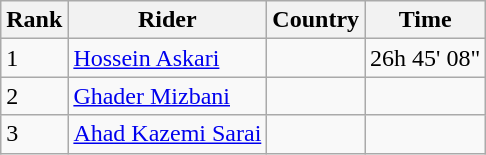<table class="wikitable">
<tr>
<th>Rank</th>
<th>Rider</th>
<th>Country</th>
<th>Time</th>
</tr>
<tr>
<td>1</td>
<td><a href='#'>Hossein Askari</a></td>
<td></td>
<td>26h 45' 08"</td>
</tr>
<tr>
<td>2</td>
<td><a href='#'>Ghader Mizbani</a></td>
<td></td>
<td></td>
</tr>
<tr>
<td>3</td>
<td><a href='#'>Ahad Kazemi Sarai</a></td>
<td></td>
<td></td>
</tr>
</table>
